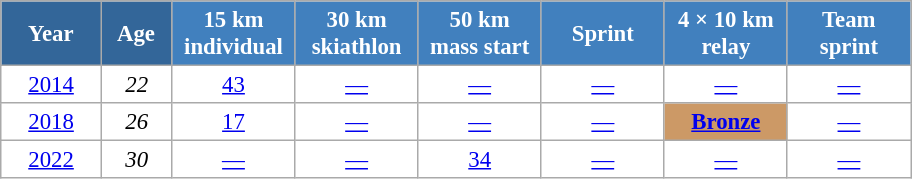<table class="wikitable" style="font-size:95%; text-align:center; border:grey solid 1px; border-collapse:collapse; background:#ffffff;">
<tr>
<th style="background-color:#369; color:white; width:60px;"> Year </th>
<th style="background-color:#369; color:white; width:40px;"> Age </th>
<th style="background-color:#4180be; color:white; width:75px;"> 15 km <br> individual </th>
<th style="background-color:#4180be; color:white; width:75px;"> 30 km <br> skiathlon </th>
<th style="background-color:#4180be; color:white; width:75px;"> 50 km <br> mass start </th>
<th style="background-color:#4180be; color:white; width:75px;"> Sprint </th>
<th style="background-color:#4180be; color:white; width:75px;"> 4 × 10 km <br> relay </th>
<th style="background-color:#4180be; color:white; width:75px;"> Team <br> sprint </th>
</tr>
<tr>
<td><a href='#'>2014</a></td>
<td><em>22</em></td>
<td><a href='#'>43</a></td>
<td><a href='#'>—</a></td>
<td><a href='#'>—</a></td>
<td><a href='#'>—</a></td>
<td><a href='#'>—</a></td>
<td><a href='#'>—</a></td>
</tr>
<tr>
<td><a href='#'>2018</a></td>
<td><em>26</em></td>
<td><a href='#'>17</a></td>
<td><a href='#'>—</a></td>
<td><a href='#'>—</a></td>
<td><a href='#'>—</a></td>
<td style="background:#c96"><a href='#'><strong>Bronze</strong></a></td>
<td><a href='#'>—</a></td>
</tr>
<tr>
<td><a href='#'>2022</a></td>
<td><em>30</em></td>
<td><a href='#'>—</a></td>
<td><a href='#'>—</a></td>
<td><a href='#'>34</a></td>
<td><a href='#'>—</a></td>
<td><a href='#'>—</a></td>
<td><a href='#'>—</a></td>
</tr>
</table>
